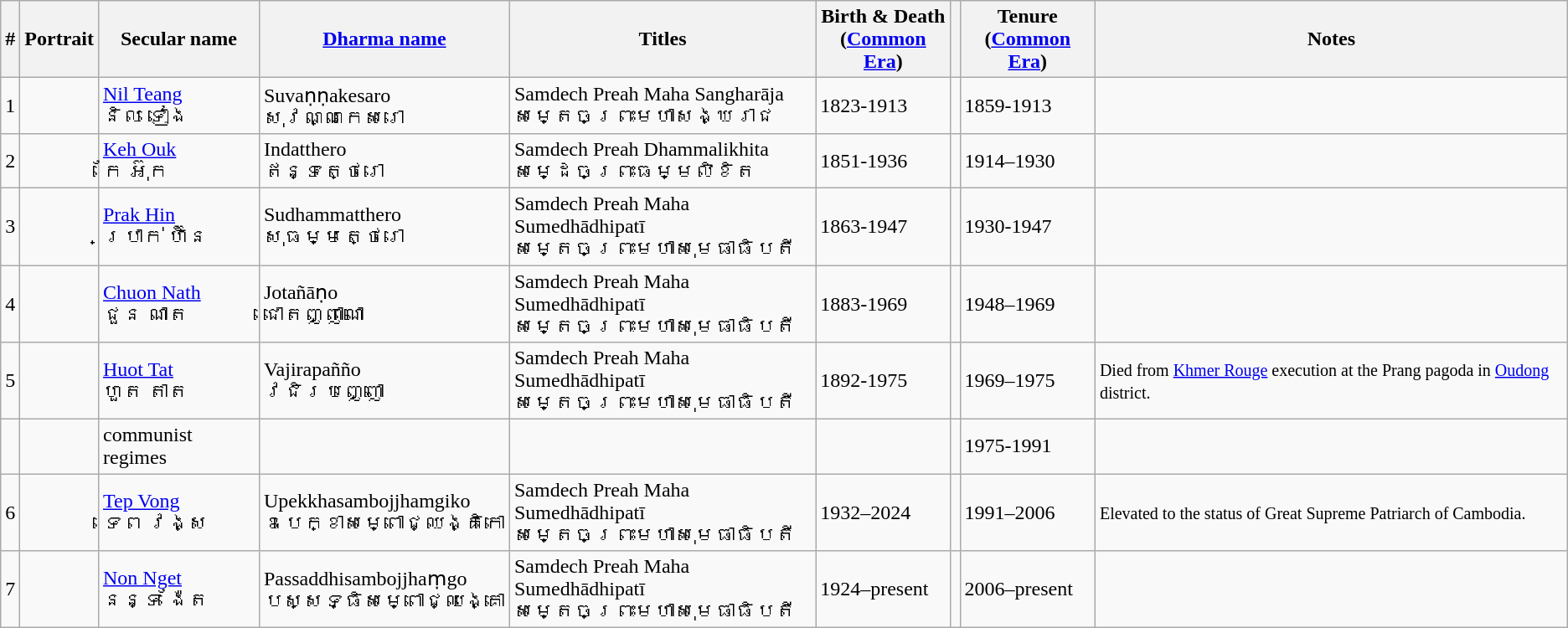<table class="wikitable">
<tr>
<th>#</th>
<th>Portrait</th>
<th>Secular name</th>
<th><a href='#'>Dharma name</a></th>
<th>Titles</th>
<th>Birth & Death <br> (<a href='#'>Common Era</a>)</th>
<th></th>
<th>Tenure <br> (<a href='#'>Common Era</a>)</th>
<th>Notes</th>
</tr>
<tr>
<td>1</td>
<td></td>
<td><a href='#'>Nil Teang</a><br>និល ទៀង</td>
<td>Suvaṇṇakesaro<br>សុវណ្ណកេសរោ</td>
<td>Samdech Preah Maha Sangharāja<br>សម្តេចព្រះមហាសង្ឃរាជ</td>
<td>1823-1913</td>
<td></td>
<td>1859-1913</td>
<td></td>
</tr>
<tr>
<td>2</td>
<td></td>
<td><a href='#'>Keh Ouk</a><br>កែ អ៊ុក</td>
<td>Indatthero<br>ឥន្ទត្ថេរោ</td>
<td>Samdech Preah Dhammalikhita<br>សម្ដេចព្រះធម្មលិខិត</td>
<td>1851-1936</td>
<td></td>
<td>1914–1930</td>
<td></td>
</tr>
<tr>
<td>3</td>
<td></td>
<td><a href='#'>Prak Hin</a><br>ប្រាក់ ហ៊ិន</td>
<td>Sudhammatthero<br>សុធម្មត្ថេរោ</td>
<td>Samdech Preah Maha Sumedhādhipatī<br>សម្តេចព្រះមហាសុមេធាធិបតី</td>
<td>1863-1947</td>
<td></td>
<td>1930-1947</td>
<td></td>
</tr>
<tr>
<td>4</td>
<td></td>
<td><a href='#'>Chuon Nath</a><br>ជួន ណាត</td>
<td>Jotañāṇo<br>ជោតញ្ញាណោ</td>
<td>Samdech Preah Maha Sumedhādhipatī<br>សម្តេចព្រះមហាសុមេធាធិបតី</td>
<td>1883-1969</td>
<td></td>
<td>1948–1969</td>
<td></td>
</tr>
<tr>
<td>5</td>
<td></td>
<td><a href='#'>Huot Tat</a><br>ហួត តាត</td>
<td>Vajirapañño<br>វជិរបញ្ញោ</td>
<td>Samdech Preah Maha Sumedhādhipatī<br>សម្តេចព្រះមហាសុមេធាធិបតី</td>
<td>1892-1975</td>
<td></td>
<td>1969–1975</td>
<td><small>Died from <a href='#'>Khmer Rouge</a> execution at the Prang pagoda in <a href='#'>Oudong</a> district.</small></td>
</tr>
<tr>
<td></td>
<td></td>
<td>communist regimes</td>
<td></td>
<td></td>
<td></td>
<td></td>
<td>1975-1991</td>
<td></td>
</tr>
<tr>
<td>6</td>
<td></td>
<td><a href='#'>Tep Vong</a><br>ទេព វង្ស</td>
<td>Upekkhasambojjhamgiko<br>ឧបេក្ខាសម្ពោជ្ឈង្គិកោ</td>
<td>Samdech Preah Maha Sumedhādhipatī<br>សម្តេចព្រះមហាសុមេធាធិបតី</td>
<td>1932–2024</td>
<td></td>
<td>1991–2006</td>
<td><small>Elevated to the status of Great Supreme Patriarch of Cambodia.</small></td>
</tr>
<tr>
<td>7</td>
<td></td>
<td><a href='#'>Non Nget</a><br>នន្ទ ង៉ែត</td>
<td>Passaddhisambojjhaṃgo<br>បស្សទ្ធិសម្ពោជ្ឈង្គោ</td>
<td>Samdech Preah Maha Sumedhādhipatī<br>សម្តេចព្រះមហាសុមេធាធិបតី</td>
<td>1924–present</td>
<td></td>
<td>2006–present</td>
<td></td>
</tr>
</table>
